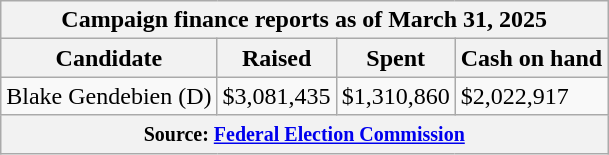<table class="wikitable sortable">
<tr>
<th colspan=4>Campaign finance reports as of March 31, 2025</th>
</tr>
<tr style="text-align:center;">
<th>Candidate</th>
<th>Raised</th>
<th>Spent</th>
<th>Cash on hand</th>
</tr>
<tr>
<td>Blake Gendebien (D)</td>
<td>$3,081,435</td>
<td>$1,310,860</td>
<td>$2,022,917</td>
</tr>
<tr>
<th colspan="4"><small>Source: <a href='#'>Federal Election Commission</a></small></th>
</tr>
</table>
